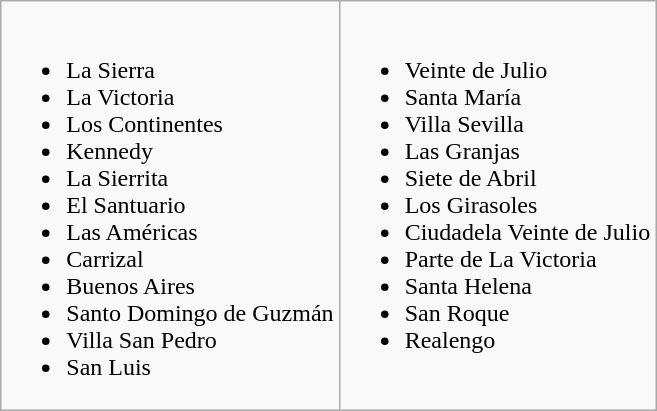<table class="wikitable">
<tr>
<td><br><ul><li>La Sierra</li><li>La Victoria</li><li>Los Continentes</li><li>Kennedy</li><li>La Sierrita</li><li>El Santuario</li><li>Las Américas</li><li>Carrizal</li><li>Buenos Aires</li><li>Santo Domingo de Guzmán</li><li>Villa San Pedro</li><li>San Luis</li></ul></td>
<td valign="top"><br><ul><li>Veinte de Julio</li><li>Santa María</li><li>Villa Sevilla</li><li>Las Granjas</li><li>Siete de Abril</li><li>Los Girasoles</li><li>Ciudadela Veinte de Julio</li><li>Parte de La Victoria</li><li>Santa Helena</li><li>San Roque</li><li>Realengo</li></ul></td>
</tr>
</table>
